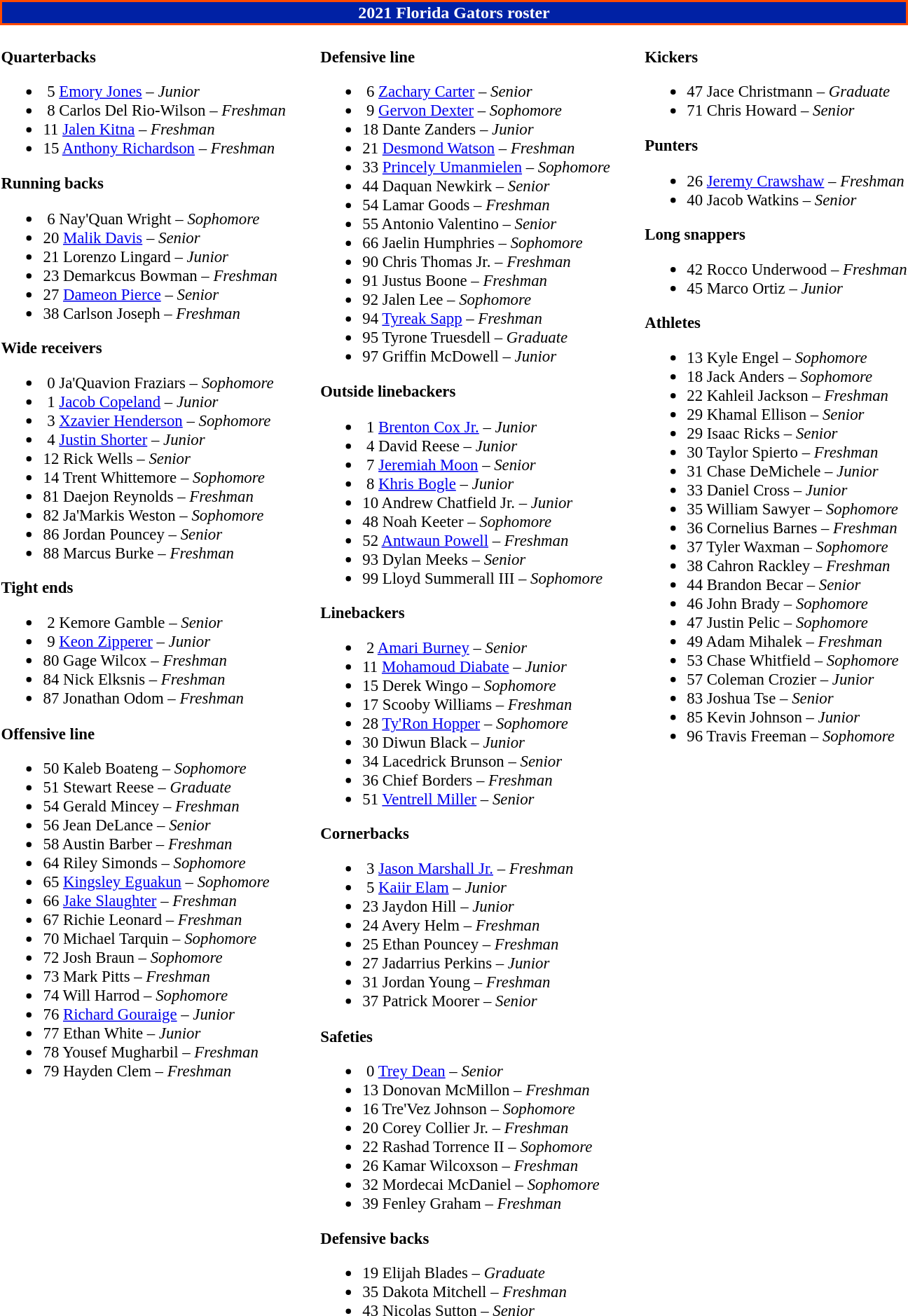<table class="toccolours" style="text-align: left;">
<tr>
<td colspan="9" style="background-color: #0021A5; color: white; text-align: center;border:2px solid #FF4A00;"><strong>2021 Florida Gators roster</strong></td>
</tr>
<tr>
<td style="font-size: 95%;" valign="top"><br><strong>Quarterbacks</strong><ul><li> 5 <a href='#'>Emory Jones</a> –  <em>Junior</em></li><li> 8 Carlos Del Rio-Wilson – <em>Freshman</em></li><li>11 <a href='#'>Jalen Kitna</a> – <em>Freshman</em></li><li>15 <a href='#'>Anthony Richardson</a> –  <em>Freshman</em></li></ul><strong>Running backs</strong><ul><li> 6 Nay'Quan Wright –  <em>Sophomore</em></li><li>20 <a href='#'>Malik Davis</a> –  <em>Senior</em></li><li>21 Lorenzo Lingard –  <em>Junior</em></li><li>23 Demarkcus Bowman –  <em>Freshman</em></li><li>27 <a href='#'>Dameon Pierce</a> – <em>Senior</em></li><li>38 Carlson Joseph –  <em>Freshman</em></li></ul><strong>Wide receivers</strong><ul><li> 0 Ja'Quavion Fraziars – <em>Sophomore</em></li><li> 1 <a href='#'>Jacob Copeland</a> –  <em>Junior</em></li><li> 3 <a href='#'>Xzavier Henderson</a> – <em>Sophomore</em></li><li> 4 <a href='#'>Justin Shorter</a> –  <em>Junior</em></li><li>12 Rick Wells –  <em>Senior</em></li><li>14 Trent Whittemore –  <em>Sophomore</em></li><li>81 Daejon Reynolds – <em>Freshman</em></li><li>82 Ja'Markis Weston –  <em>Sophomore</em></li><li>86 Jordan Pouncey –  <em>Senior</em></li><li>88 Marcus Burke – <em>Freshman</em></li></ul><strong>Tight ends</strong><ul><li> 2 Kemore Gamble –  <em>Senior</em></li><li> 9 <a href='#'>Keon Zipperer</a> – <em>Junior</em></li><li>80 Gage Wilcox – <em>Freshman</em></li><li>84 Nick Elksnis – <em>Freshman</em></li><li>87 Jonathan Odom –  <em>Freshman</em></li></ul><strong>Offensive line</strong><ul><li>50 Kaleb Boateng –  <em>Sophomore</em></li><li>51 Stewart Reese – <em>Graduate</em></li><li>54 Gerald Mincey –  <em>Freshman</em></li><li>56 Jean DeLance –  <em>Senior</em></li><li>58 Austin Barber – <em>Freshman</em></li><li>64 Riley Simonds –  <em>Sophomore</em></li><li>65 <a href='#'>Kingsley Eguakun</a> –  <em>Sophomore</em></li><li>66 <a href='#'>Jake Slaughter</a> – <em>Freshman</em></li><li>67 Richie Leonard –  <em>Freshman</em></li><li>70 Michael Tarquin –  <em>Sophomore</em></li><li>72 Josh Braun – <em>Sophomore</em></li><li>73 Mark Pitts –  <em>Freshman</em></li><li>74 Will Harrod –  <em>Sophomore</em></li><li>76 <a href='#'>Richard Gouraige</a> –  <em>Junior</em></li><li>77 Ethan White – <em>Junior</em></li><li>78 Yousef Mugharbil – <em>Freshman</em></li><li>79 Hayden Clem – <em>Freshman</em></li></ul></td>
<td width="25"></td>
<td valign="top" style="font-size: 95%;"><br><strong>Defensive line</strong><ul><li> 6 <a href='#'>Zachary Carter</a> –  <em>Senior</em></li><li> 9 <a href='#'>Gervon Dexter</a> – <em>Sophomore</em></li><li>18 Dante Zanders –  <em>Junior</em></li><li>21 <a href='#'>Desmond Watson</a> – <em>Freshman</em></li><li>33 <a href='#'>Princely Umanmielen</a> – <em>Sophomore</em></li><li>44 Daquan Newkirk –  <em>Senior</em></li><li>54 Lamar Goods –  <em>Freshman</em></li><li>55 Antonio Valentino –  <em>Senior</em></li><li>66 Jaelin Humphries –  <em>Sophomore</em></li><li>90 Chris Thomas Jr. – <em>Freshman</em></li><li>91 Justus Boone – <em>Freshman</em></li><li>92 Jalen Lee – <em>Sophomore</em></li><li>94 <a href='#'>Tyreak Sapp</a> – <em>Freshman</em></li><li>95 Tyrone Truesdell – <em>Graduate</em></li><li>97 Griffin McDowell –  <em>Junior</em></li></ul><strong>Outside linebackers</strong><ul><li> 1 <a href='#'>Brenton Cox Jr.</a> –  <em>Junior</em></li><li> 4 David Reese –  <em>Junior</em></li><li> 7 <a href='#'>Jeremiah Moon</a> –  <em>Senior</em></li><li> 8 <a href='#'>Khris Bogle</a> – <em>Junior</em></li><li>10 Andrew Chatfield Jr. –  <em>Junior</em></li><li>48 Noah Keeter –  <em>Sophomore</em></li><li>52 <a href='#'>Antwaun Powell</a> –  <em>Freshman</em></li><li>93 Dylan Meeks –  <em>Senior</em></li><li>99 Lloyd Summerall III –  <em>Sophomore</em></li></ul><strong>Linebackers</strong><ul><li> 2 <a href='#'>Amari Burney</a> – <em>Senior</em></li><li>11 <a href='#'>Mohamoud Diabate</a> – <em>Junior</em></li><li>15 Derek Wingo – <em>Sophomore</em></li><li>17 Scooby Williams – <em>Freshman</em></li><li>28 <a href='#'>Ty'Ron Hopper</a> –  <em>Sophomore</em></li><li>30 Diwun Black – <em>Junior</em></li><li>34 Lacedrick Brunson –  <em>Senior</em></li><li>36 Chief Borders – <em>Freshman</em></li><li>51 <a href='#'>Ventrell Miller</a> –   <em>Senior</em></li></ul><strong>Cornerbacks</strong><ul><li> 3 <a href='#'>Jason Marshall Jr.</a> – <em>Freshman</em></li><li> 5 <a href='#'>Kaiir Elam</a> – <em>Junior</em></li><li>23 Jaydon Hill –  <em>Junior</em></li><li>24 Avery Helm –  <em>Freshman</em></li><li>25 Ethan Pouncey –  <em>Freshman</em></li><li>27 Jadarrius Perkins – <em>Junior</em></li><li>31 Jordan Young – <em>Freshman</em></li><li>37 Patrick Moorer –  <em>Senior</em></li></ul><strong>Safeties</strong><ul><li> 0 <a href='#'>Trey Dean</a> – <em>Senior</em></li><li>13 Donovan McMillon – <em>Freshman</em></li><li>16 Tre'Vez Johnson – <em>Sophomore</em></li><li>20 Corey Collier Jr. – <em>Freshman</em></li><li>22 Rashad Torrence II – <em>Sophomore</em></li><li>26 Kamar Wilcoxson –  <em>Freshman</em></li><li>32 Mordecai McDaniel – <em>Sophomore</em></li><li>39 Fenley Graham –  <em>Freshman</em></li></ul><strong>Defensive backs</strong><ul><li>19 Elijah Blades – <em>Graduate</em></li><li>35 Dakota Mitchell – <em>Freshman</em></li><li>43 Nicolas Sutton –  <em>Senior</em></li></ul></td>
<td width="25"></td>
<td valign="top" style="font-size: 95%;"><br><strong>Kickers</strong><ul><li>47 Jace Christmann – <em>Graduate</em></li><li>71 Chris Howard –  <em>Senior</em></li></ul><strong>Punters</strong><ul><li>26 <a href='#'>Jeremy Crawshaw</a> –  <em>Freshman</em></li><li>40 Jacob Watkins –  <em>Senior</em></li></ul><strong>Long snappers</strong><ul><li>42 Rocco Underwood – <em>Freshman</em></li><li>45 Marco Ortiz –  <em>Junior</em></li></ul><strong>Athletes</strong><ul><li>13 Kyle Engel –  <em>Sophomore</em></li><li>18 Jack Anders –  <em>Sophomore</em></li><li>22 Kahleil Jackson –  <em>Freshman</em></li><li>29 Khamal Ellison –  <em>Senior</em></li><li>29 Isaac Ricks –  <em>Senior</em></li><li>30 Taylor Spierto – <em>Freshman</em></li><li>31 Chase DeMichele –  <em>Junior</em></li><li>33 Daniel Cross –  <em>Junior</em></li><li>35 William Sawyer –  <em>Sophomore</em></li><li>36 Cornelius Barnes – <em>Freshman</em></li><li>37 Tyler Waxman –  <em>Sophomore</em></li><li>38 Cahron Rackley – <em>Freshman</em></li><li>44 Brandon Becar –  <em>Senior</em></li><li>46 John Brady –  <em>Sophomore</em></li><li>47 Justin Pelic –  <em>Sophomore</em></li><li>49 Adam Mihalek – <em>Freshman</em></li><li>53 Chase Whitfield –  <em>Sophomore</em></li><li>57 Coleman Crozier –  <em>Junior</em></li><li>83 Joshua Tse –  <em>Senior</em></li><li>85 Kevin Johnson –  <em>Junior</em></li><li>96 Travis Freeman –  <em>Sophomore</em></li></ul></td>
</tr>
</table>
